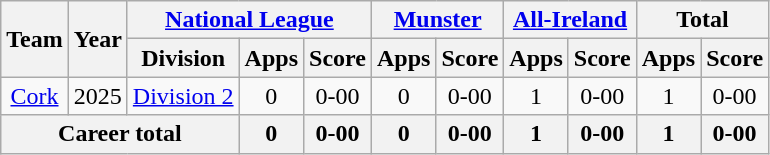<table class="wikitable" style="text-align:center">
<tr>
<th rowspan="2">Team</th>
<th rowspan="2">Year</th>
<th colspan="3"><a href='#'>National League</a></th>
<th colspan="2"><a href='#'>Munster</a></th>
<th colspan="2"><a href='#'>All-Ireland</a></th>
<th colspan="2">Total</th>
</tr>
<tr>
<th>Division</th>
<th>Apps</th>
<th>Score</th>
<th>Apps</th>
<th>Score</th>
<th>Apps</th>
<th>Score</th>
<th>Apps</th>
<th>Score</th>
</tr>
<tr>
<td rowspan="1"><a href='#'>Cork</a></td>
<td>2025</td>
<td rowspan="1"><a href='#'>Division 2</a></td>
<td>0</td>
<td>0-00</td>
<td>0</td>
<td>0-00</td>
<td>1</td>
<td>0-00</td>
<td>1</td>
<td>0-00</td>
</tr>
<tr>
<th colspan="3">Career total</th>
<th>0</th>
<th>0-00</th>
<th>0</th>
<th>0-00</th>
<th>1</th>
<th>0-00</th>
<th>1</th>
<th>0-00</th>
</tr>
</table>
